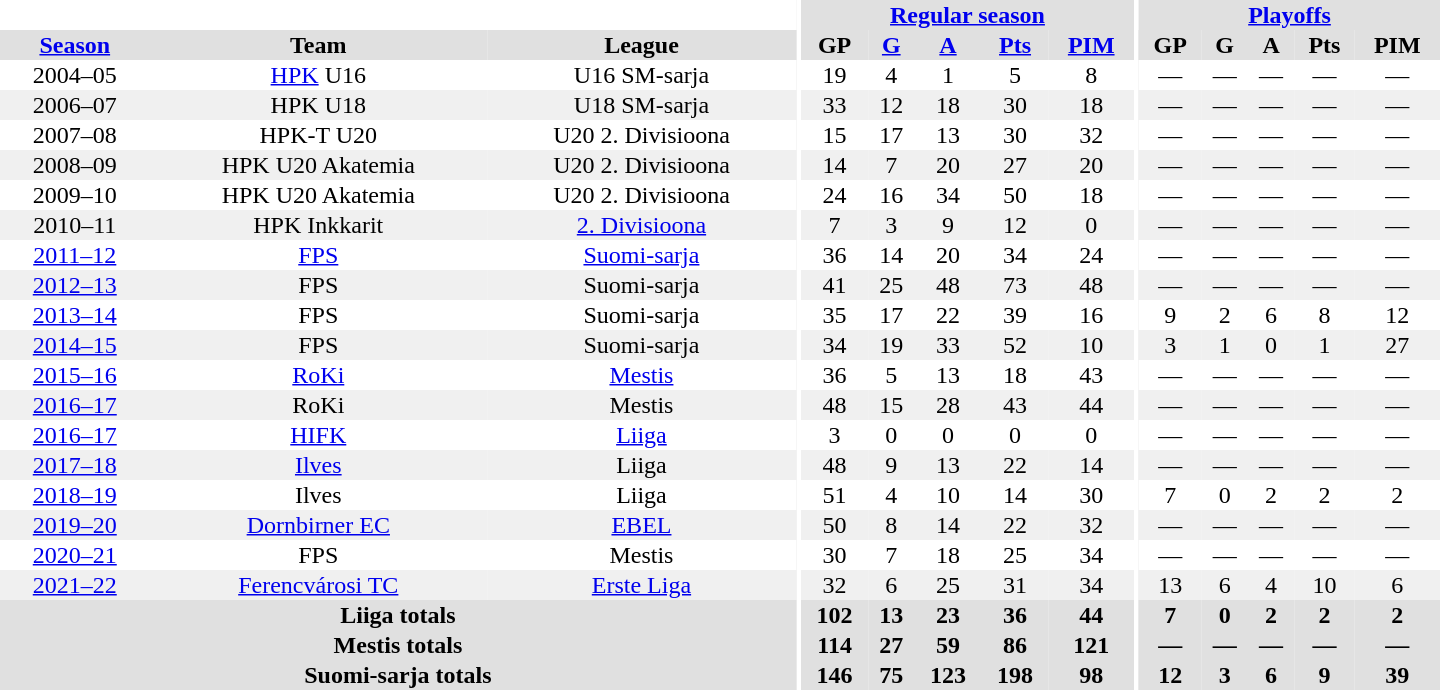<table border="0" cellpadding="1" cellspacing="0" style="text-align:center; width:60em">
<tr bgcolor="#e0e0e0">
<th colspan="3" bgcolor="#ffffff"></th>
<th rowspan="99" bgcolor="#ffffff"></th>
<th colspan="5"><a href='#'>Regular season</a></th>
<th rowspan="99" bgcolor="#ffffff"></th>
<th colspan="5"><a href='#'>Playoffs</a></th>
</tr>
<tr bgcolor="#e0e0e0">
<th><a href='#'>Season</a></th>
<th>Team</th>
<th>League</th>
<th>GP</th>
<th><a href='#'>G</a></th>
<th><a href='#'>A</a></th>
<th><a href='#'>Pts</a></th>
<th><a href='#'>PIM</a></th>
<th>GP</th>
<th>G</th>
<th>A</th>
<th>Pts</th>
<th>PIM</th>
</tr>
<tr>
<td>2004–05</td>
<td><a href='#'>HPK</a> U16</td>
<td>U16 SM-sarja</td>
<td>19</td>
<td>4</td>
<td>1</td>
<td>5</td>
<td>8</td>
<td>—</td>
<td>—</td>
<td>—</td>
<td>—</td>
<td>—</td>
</tr>
<tr bgcolor="#f0f0f0">
<td>2006–07</td>
<td>HPK U18</td>
<td>U18 SM-sarja</td>
<td>33</td>
<td>12</td>
<td>18</td>
<td>30</td>
<td>18</td>
<td>—</td>
<td>—</td>
<td>—</td>
<td>—</td>
<td>—</td>
</tr>
<tr>
<td>2007–08</td>
<td>HPK-T U20</td>
<td>U20 2. Divisioona</td>
<td>15</td>
<td>17</td>
<td>13</td>
<td>30</td>
<td>32</td>
<td>—</td>
<td>—</td>
<td>—</td>
<td>—</td>
<td>—</td>
</tr>
<tr bgcolor="#f0f0f0">
<td>2008–09</td>
<td>HPK U20 Akatemia</td>
<td>U20 2. Divisioona</td>
<td>14</td>
<td>7</td>
<td>20</td>
<td>27</td>
<td>20</td>
<td>—</td>
<td>—</td>
<td>—</td>
<td>—</td>
<td>—</td>
</tr>
<tr>
<td>2009–10</td>
<td>HPK U20 Akatemia</td>
<td>U20 2. Divisioona</td>
<td>24</td>
<td>16</td>
<td>34</td>
<td>50</td>
<td>18</td>
<td>—</td>
<td>—</td>
<td>—</td>
<td>—</td>
<td>—</td>
</tr>
<tr bgcolor="#f0f0f0">
<td>2010–11</td>
<td>HPK Inkkarit</td>
<td><a href='#'>2. Divisioona</a></td>
<td>7</td>
<td>3</td>
<td>9</td>
<td>12</td>
<td>0</td>
<td>—</td>
<td>—</td>
<td>—</td>
<td>—</td>
<td>—</td>
</tr>
<tr>
<td><a href='#'>2011–12</a></td>
<td><a href='#'>FPS</a></td>
<td><a href='#'>Suomi-sarja</a></td>
<td>36</td>
<td>14</td>
<td>20</td>
<td>34</td>
<td>24</td>
<td>—</td>
<td>—</td>
<td>—</td>
<td>—</td>
<td>—</td>
</tr>
<tr bgcolor="#f0f0f0">
<td><a href='#'>2012–13</a></td>
<td>FPS</td>
<td>Suomi-sarja</td>
<td>41</td>
<td>25</td>
<td>48</td>
<td>73</td>
<td>48</td>
<td>—</td>
<td>—</td>
<td>—</td>
<td>—</td>
<td>—</td>
</tr>
<tr>
<td><a href='#'>2013–14</a></td>
<td>FPS</td>
<td>Suomi-sarja</td>
<td>35</td>
<td>17</td>
<td>22</td>
<td>39</td>
<td>16</td>
<td>9</td>
<td>2</td>
<td>6</td>
<td>8</td>
<td>12</td>
</tr>
<tr bgcolor="#f0f0f0">
<td><a href='#'>2014–15</a></td>
<td>FPS</td>
<td>Suomi-sarja</td>
<td>34</td>
<td>19</td>
<td>33</td>
<td>52</td>
<td>10</td>
<td>3</td>
<td>1</td>
<td>0</td>
<td>1</td>
<td>27</td>
</tr>
<tr>
<td><a href='#'>2015–16</a></td>
<td><a href='#'>RoKi</a></td>
<td><a href='#'>Mestis</a></td>
<td>36</td>
<td>5</td>
<td>13</td>
<td>18</td>
<td>43</td>
<td>—</td>
<td>—</td>
<td>—</td>
<td>—</td>
<td>—</td>
</tr>
<tr bgcolor="#f0f0f0">
<td><a href='#'>2016–17</a></td>
<td>RoKi</td>
<td>Mestis</td>
<td>48</td>
<td>15</td>
<td>28</td>
<td>43</td>
<td>44</td>
<td>—</td>
<td>—</td>
<td>—</td>
<td>—</td>
<td>—</td>
</tr>
<tr>
<td><a href='#'>2016–17</a></td>
<td><a href='#'>HIFK</a></td>
<td><a href='#'>Liiga</a></td>
<td>3</td>
<td>0</td>
<td>0</td>
<td>0</td>
<td>0</td>
<td>—</td>
<td>—</td>
<td>—</td>
<td>—</td>
<td>—</td>
</tr>
<tr bgcolor="#f0f0f0">
<td><a href='#'>2017–18</a></td>
<td><a href='#'>Ilves</a></td>
<td>Liiga</td>
<td>48</td>
<td>9</td>
<td>13</td>
<td>22</td>
<td>14</td>
<td>—</td>
<td>—</td>
<td>—</td>
<td>—</td>
<td>—</td>
</tr>
<tr>
<td><a href='#'>2018–19</a></td>
<td>Ilves</td>
<td>Liiga</td>
<td>51</td>
<td>4</td>
<td>10</td>
<td>14</td>
<td>30</td>
<td>7</td>
<td>0</td>
<td>2</td>
<td>2</td>
<td>2</td>
</tr>
<tr bgcolor="#f0f0f0">
<td><a href='#'>2019–20</a></td>
<td><a href='#'>Dornbirner EC</a></td>
<td><a href='#'>EBEL</a></td>
<td>50</td>
<td>8</td>
<td>14</td>
<td>22</td>
<td>32</td>
<td>—</td>
<td>—</td>
<td>—</td>
<td>—</td>
<td>—</td>
</tr>
<tr>
<td><a href='#'>2020–21</a></td>
<td>FPS</td>
<td>Mestis</td>
<td>30</td>
<td>7</td>
<td>18</td>
<td>25</td>
<td>34</td>
<td>—</td>
<td>—</td>
<td>—</td>
<td>—</td>
<td>—</td>
</tr>
<tr bgcolor="#f0f0f0">
<td><a href='#'>2021–22</a></td>
<td><a href='#'>Ferencvárosi TC</a></td>
<td><a href='#'>Erste Liga</a></td>
<td>32</td>
<td>6</td>
<td>25</td>
<td>31</td>
<td>34</td>
<td>13</td>
<td>6</td>
<td>4</td>
<td>10</td>
<td>6</td>
</tr>
<tr>
</tr>
<tr ALIGN="center" bgcolor="#e0e0e0">
<th colspan="3">Liiga totals</th>
<th ALIGN="center">102</th>
<th ALIGN="center">13</th>
<th ALIGN="center">23</th>
<th ALIGN="center">36</th>
<th ALIGN="center">44</th>
<th ALIGN="center">7</th>
<th ALIGN="center">0</th>
<th ALIGN="center">2</th>
<th ALIGN="center">2</th>
<th ALIGN="center">2</th>
</tr>
<tr>
</tr>
<tr ALIGN="center" bgcolor="#e0e0e0">
<th colspan="3">Mestis totals</th>
<th ALIGN="center">114</th>
<th ALIGN="center">27</th>
<th ALIGN="center">59</th>
<th ALIGN="center">86</th>
<th ALIGN="center">121</th>
<th ALIGN="center">—</th>
<th ALIGN="center">—</th>
<th ALIGN="center">—</th>
<th ALIGN="center">—</th>
<th ALIGN="center">—</th>
</tr>
<tr>
</tr>
<tr ALIGN="center" bgcolor="#e0e0e0">
<th colspan="3">Suomi-sarja totals</th>
<th ALIGN="center">146</th>
<th ALIGN="center">75</th>
<th ALIGN="center">123</th>
<th ALIGN="center">198</th>
<th ALIGN="center">98</th>
<th ALIGN="center">12</th>
<th ALIGN="center">3</th>
<th ALIGN="center">6</th>
<th ALIGN="center">9</th>
<th ALIGN="center">39</th>
</tr>
</table>
